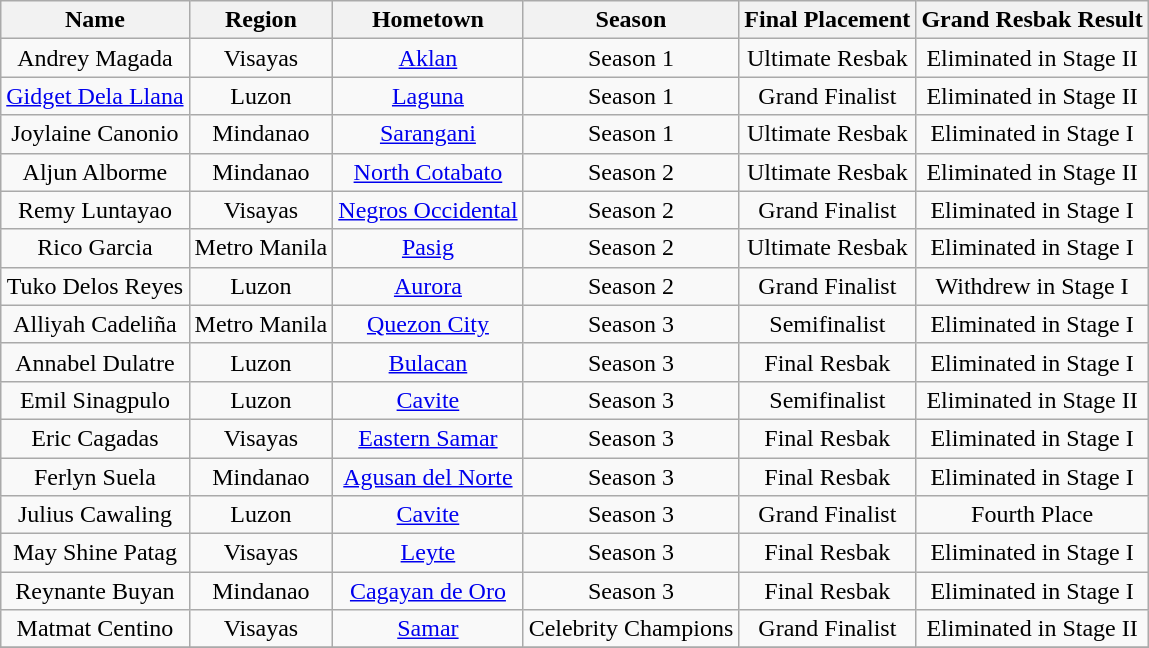<table class="wikitable plainrowheaders" style="text-align:center;">
<tr>
<th>Name</th>
<th>Region</th>
<th>Hometown</th>
<th>Season</th>
<th>Final Placement</th>
<th>Grand Resbak Result</th>
</tr>
<tr>
<td>Andrey Magada</td>
<td>Visayas</td>
<td><a href='#'>Aklan</a></td>
<td>Season 1</td>
<td>Ultimate Resbak</td>
<td>Eliminated in Stage II</td>
</tr>
<tr>
<td><a href='#'>Gidget Dela Llana</a></td>
<td>Luzon</td>
<td><a href='#'>Laguna</a></td>
<td>Season 1</td>
<td>Grand Finalist</td>
<td>Eliminated in Stage II</td>
</tr>
<tr>
<td>Joylaine Canonio</td>
<td>Mindanao</td>
<td><a href='#'>Sarangani</a></td>
<td>Season 1</td>
<td>Ultimate Resbak</td>
<td>Eliminated in Stage I</td>
</tr>
<tr>
<td>Aljun Alborme</td>
<td>Mindanao</td>
<td><a href='#'>North Cotabato</a></td>
<td>Season 2</td>
<td>Ultimate Resbak</td>
<td>Eliminated in Stage II</td>
</tr>
<tr>
<td>Remy Luntayao</td>
<td>Visayas</td>
<td><a href='#'>Negros Occidental</a></td>
<td>Season 2</td>
<td>Grand Finalist</td>
<td>Eliminated in Stage I</td>
</tr>
<tr>
<td>Rico Garcia</td>
<td>Metro Manila</td>
<td><a href='#'>Pasig</a></td>
<td>Season 2</td>
<td>Ultimate Resbak</td>
<td>Eliminated in Stage I</td>
</tr>
<tr>
<td>Tuko Delos Reyes</td>
<td>Luzon</td>
<td><a href='#'>Aurora</a></td>
<td>Season 2</td>
<td>Grand Finalist</td>
<td>Withdrew in Stage I</td>
</tr>
<tr>
<td>Alliyah Cadeliña</td>
<td>Metro Manila</td>
<td><a href='#'>Quezon City</a></td>
<td>Season 3</td>
<td>Semifinalist</td>
<td>Eliminated in Stage I</td>
</tr>
<tr>
<td>Annabel Dulatre</td>
<td>Luzon</td>
<td><a href='#'>Bulacan</a></td>
<td>Season 3</td>
<td>Final Resbak</td>
<td>Eliminated in Stage I</td>
</tr>
<tr>
<td>Emil Sinagpulo</td>
<td>Luzon</td>
<td><a href='#'>Cavite</a></td>
<td>Season 3</td>
<td>Semifinalist</td>
<td>Eliminated in Stage II</td>
</tr>
<tr>
<td>Eric Cagadas</td>
<td>Visayas</td>
<td><a href='#'>Eastern Samar</a></td>
<td>Season 3</td>
<td>Final Resbak</td>
<td>Eliminated in Stage I</td>
</tr>
<tr>
<td>Ferlyn Suela</td>
<td>Mindanao</td>
<td><a href='#'>Agusan del Norte</a></td>
<td>Season 3</td>
<td>Final Resbak</td>
<td>Eliminated in Stage I</td>
</tr>
<tr>
<td>Julius Cawaling</td>
<td>Luzon</td>
<td><a href='#'>Cavite</a></td>
<td>Season 3</td>
<td>Grand Finalist</td>
<td>Fourth Place</td>
</tr>
<tr>
<td>May Shine Patag</td>
<td>Visayas</td>
<td><a href='#'>Leyte</a></td>
<td>Season 3</td>
<td>Final Resbak</td>
<td>Eliminated in Stage I</td>
</tr>
<tr>
<td>Reynante Buyan</td>
<td>Mindanao</td>
<td><a href='#'>Cagayan de Oro</a></td>
<td>Season 3</td>
<td>Final Resbak</td>
<td>Eliminated in Stage I</td>
</tr>
<tr>
<td>Matmat Centino</td>
<td>Visayas</td>
<td><a href='#'>Samar</a></td>
<td>Celebrity Champions</td>
<td>Grand Finalist</td>
<td>Eliminated in Stage II</td>
</tr>
<tr>
</tr>
</table>
